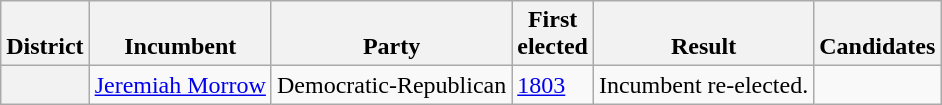<table class=wikitable>
<tr valign=bottom>
<th>District</th>
<th>Incumbent</th>
<th>Party</th>
<th>First<br>elected</th>
<th>Result</th>
<th>Candidates</th>
</tr>
<tr>
<th></th>
<td><a href='#'>Jeremiah Morrow</a></td>
<td>Democratic-Republican</td>
<td><a href='#'>1803</a></td>
<td>Incumbent re-elected.</td>
<td nowrap></td>
</tr>
</table>
